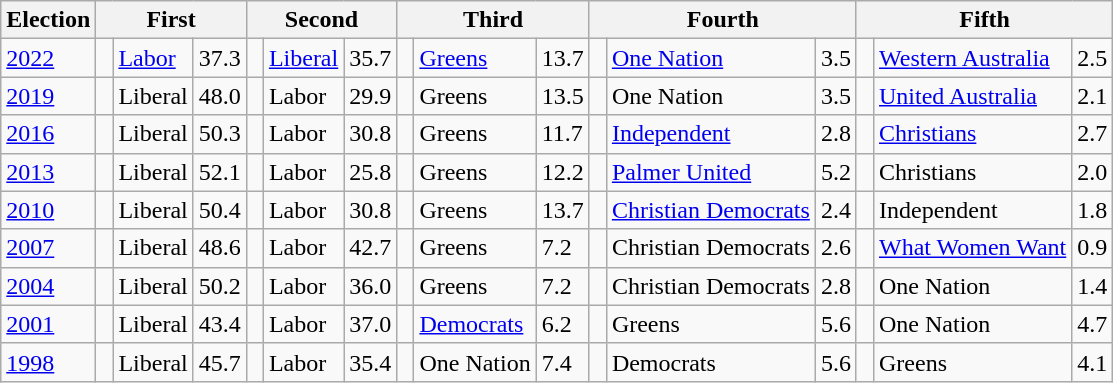<table class="wikitable">
<tr>
<th>Election</th>
<th colspan=3>First</th>
<th colspan=3>Second</th>
<th colspan=3>Third</th>
<th colspan=3>Fourth</th>
<th colspan=3>Fifth</th>
</tr>
<tr>
<td><a href='#'>2022</a></td>
<td> </td>
<td><a href='#'>Labor</a></td>
<td>37.3</td>
<td> </td>
<td><a href='#'>Liberal</a></td>
<td>35.7</td>
<td> </td>
<td><a href='#'>Greens</a></td>
<td>13.7</td>
<td> </td>
<td><a href='#'>One Nation</a></td>
<td>3.5</td>
<td> </td>
<td><a href='#'>Western Australia</a></td>
<td>2.5</td>
</tr>
<tr>
<td><a href='#'>2019</a></td>
<td> </td>
<td>Liberal</td>
<td>48.0</td>
<td> </td>
<td>Labor</td>
<td>29.9</td>
<td> </td>
<td>Greens</td>
<td>13.5</td>
<td> </td>
<td>One Nation</td>
<td>3.5</td>
<td> </td>
<td><a href='#'>United Australia</a></td>
<td>2.1</td>
</tr>
<tr>
<td><a href='#'>2016</a></td>
<td> </td>
<td>Liberal</td>
<td>50.3</td>
<td> </td>
<td>Labor</td>
<td>30.8</td>
<td> </td>
<td>Greens</td>
<td>11.7</td>
<td> </td>
<td><a href='#'>Independent</a></td>
<td>2.8</td>
<td> </td>
<td><a href='#'>Christians</a></td>
<td>2.7</td>
</tr>
<tr>
<td><a href='#'>2013</a></td>
<td> </td>
<td>Liberal</td>
<td>52.1</td>
<td> </td>
<td>Labor</td>
<td>25.8</td>
<td> </td>
<td>Greens</td>
<td>12.2</td>
<td> </td>
<td><a href='#'>Palmer United</a></td>
<td>5.2</td>
<td> </td>
<td>Christians</td>
<td>2.0</td>
</tr>
<tr>
<td><a href='#'>2010</a></td>
<td> </td>
<td>Liberal</td>
<td>50.4</td>
<td> </td>
<td>Labor</td>
<td>30.8</td>
<td> </td>
<td>Greens</td>
<td>13.7</td>
<td> </td>
<td><a href='#'>Christian Democrats</a></td>
<td>2.4</td>
<td> </td>
<td>Independent</td>
<td>1.8</td>
</tr>
<tr>
<td><a href='#'>2007</a></td>
<td> </td>
<td>Liberal</td>
<td>48.6</td>
<td> </td>
<td>Labor</td>
<td>42.7</td>
<td> </td>
<td>Greens</td>
<td>7.2</td>
<td> </td>
<td>Christian Democrats</td>
<td>2.6</td>
<td> </td>
<td><a href='#'>What Women Want</a></td>
<td>0.9</td>
</tr>
<tr>
<td><a href='#'>2004</a></td>
<td> </td>
<td>Liberal</td>
<td>50.2</td>
<td> </td>
<td>Labor</td>
<td>36.0</td>
<td> </td>
<td>Greens</td>
<td>7.2</td>
<td> </td>
<td>Christian Democrats</td>
<td>2.8</td>
<td> </td>
<td>One Nation</td>
<td>1.4</td>
</tr>
<tr>
<td><a href='#'>2001</a></td>
<td> </td>
<td>Liberal</td>
<td>43.4</td>
<td> </td>
<td>Labor</td>
<td>37.0</td>
<td> </td>
<td><a href='#'>Democrats</a></td>
<td>6.2</td>
<td> </td>
<td>Greens</td>
<td>5.6</td>
<td> </td>
<td>One Nation</td>
<td>4.7</td>
</tr>
<tr>
<td><a href='#'>1998</a></td>
<td> </td>
<td>Liberal</td>
<td>45.7</td>
<td> </td>
<td>Labor</td>
<td>35.4</td>
<td> </td>
<td>One Nation</td>
<td>7.4</td>
<td> </td>
<td>Democrats</td>
<td>5.6</td>
<td> </td>
<td>Greens</td>
<td>4.1</td>
</tr>
</table>
